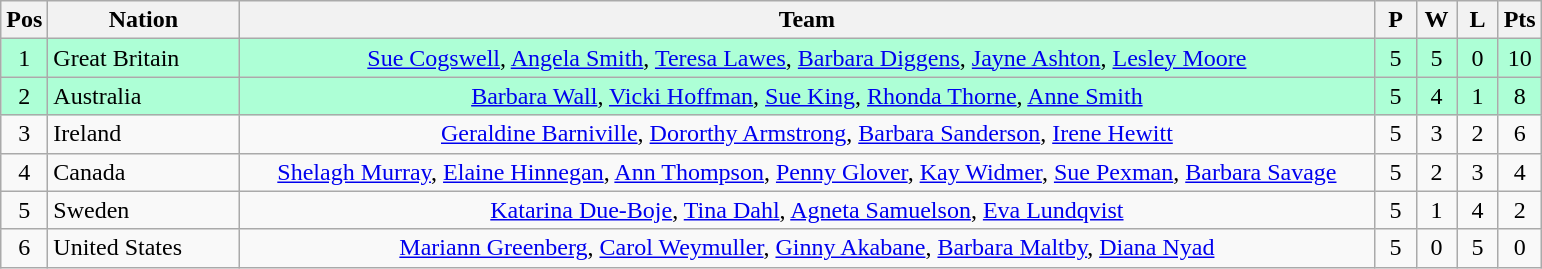<table class="wikitable" style="font-size: 100%">
<tr>
<th width=20>Pos</th>
<th width=120>Nation</th>
<th width=750>Team</th>
<th width=20>P</th>
<th width=20>W</th>
<th width=20>L</th>
<th width=20>Pts</th>
</tr>
<tr align=center style="background: #ADFFD6;">
<td>1</td>
<td align="left"> Great Britain</td>
<td><a href='#'>Sue Cogswell</a>, <a href='#'>Angela Smith</a>, <a href='#'>Teresa Lawes</a>, <a href='#'>Barbara Diggens</a>, <a href='#'>Jayne Ashton</a>, <a href='#'>Lesley Moore</a></td>
<td>5</td>
<td>5</td>
<td>0</td>
<td>10</td>
</tr>
<tr align=center style="background: #ADFFD6;">
<td>2</td>
<td align="left"> Australia</td>
<td><a href='#'>Barbara Wall</a>, <a href='#'>Vicki Hoffman</a>, <a href='#'>Sue King</a>, <a href='#'>Rhonda Thorne</a>, <a href='#'>Anne Smith</a></td>
<td>5</td>
<td>4</td>
<td>1</td>
<td>8</td>
</tr>
<tr align=center>
<td>3</td>
<td align="left"> Ireland</td>
<td><a href='#'>Geraldine Barniville</a>, <a href='#'>Dororthy Armstrong</a>, <a href='#'>Barbara Sanderson</a>, <a href='#'>Irene Hewitt</a></td>
<td>5</td>
<td>3</td>
<td>2</td>
<td>6</td>
</tr>
<tr align=center>
<td>4</td>
<td align="left"> Canada</td>
<td><a href='#'>Shelagh Murray</a>, <a href='#'>Elaine Hinnegan</a>, <a href='#'>Ann Thompson</a>, <a href='#'>Penny Glover</a>, <a href='#'>Kay Widmer</a>, <a href='#'>Sue Pexman</a>, <a href='#'>Barbara Savage</a></td>
<td>5</td>
<td>2</td>
<td>3</td>
<td>4</td>
</tr>
<tr align=center>
<td>5</td>
<td align="left"> Sweden</td>
<td><a href='#'>Katarina Due-Boje</a>, <a href='#'>Tina Dahl</a>, <a href='#'>Agneta Samuelson</a>, <a href='#'>Eva Lundqvist</a></td>
<td>5</td>
<td>1</td>
<td>4</td>
<td>2</td>
</tr>
<tr align=center>
<td>6</td>
<td align="left"> United States</td>
<td><a href='#'>Mariann Greenberg</a>, <a href='#'>Carol Weymuller</a>, <a href='#'>Ginny Akabane</a>, <a href='#'>Barbara Maltby</a>, <a href='#'>Diana Nyad</a></td>
<td>5</td>
<td>0</td>
<td>5</td>
<td>0</td>
</tr>
</table>
